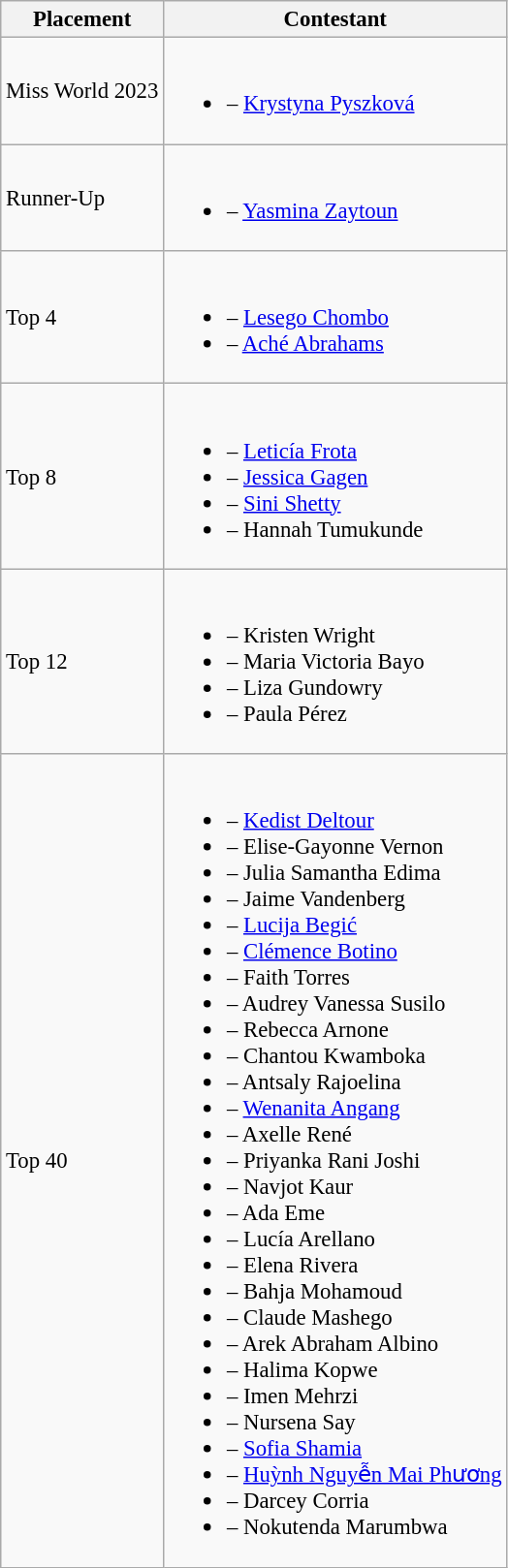<table class="wikitable sortable" style="font-size:95%;">
<tr>
<th>Placement</th>
<th>Contestant</th>
</tr>
<tr>
<td>Miss World 2023</td>
<td><br><ul><li> – <a href='#'>Krystyna Pyszková</a></li></ul></td>
</tr>
<tr>
<td>Runner-Up</td>
<td><br><ul><li> – <a href='#'>Yasmina Zaytoun</a></li></ul></td>
</tr>
<tr>
<td>Top 4</td>
<td><br><ul><li> – <a href='#'>Lesego Chombo</a></li><li> – <a href='#'>Aché Abrahams</a></li></ul></td>
</tr>
<tr>
<td>Top 8</td>
<td><br><ul><li> – <a href='#'>Leticía Frota</a></li><li> – <a href='#'>Jessica Gagen</a></li><li> – <a href='#'>Sini Shetty</a></li><li> – Hannah Tumukunde</li></ul></td>
</tr>
<tr>
<td>Top 12</td>
<td><br><ul><li> – Kristen Wright</li><li> – Maria Victoria Bayo</li><li> – Liza Gundowry</li><li> – Paula Pérez</li></ul></td>
</tr>
<tr>
<td>Top 40</td>
<td><br><ul><li> – <a href='#'>Kedist Deltour</a></li><li> – Elise-Gayonne Vernon</li><li> – Julia Samantha Edima</li><li> – Jaime Vandenberg</li><li> – <a href='#'>Lucija Begić</a></li><li> – <a href='#'>Clémence Botino</a></li><li> – Faith Torres</li><li> – Audrey Vanessa Susilo</li><li> – Rebecca Arnone</li><li> – Chantou Kwamboka</li><li> – Antsaly Rajoelina</li><li> – <a href='#'>Wenanita Angang</a></li><li> – Axelle René</li><li> – Priyanka Rani Joshi</li><li> – Navjot Kaur</li><li> – Ada Eme</li><li> – Lucía Arellano</li><li> – Elena Rivera</li><li> – Bahja Mohamoud</li><li> – Claude Mashego</li><li> – Arek Abraham Albino</li><li> – Halima Kopwe</li><li> – Imen Mehrzi</li><li> – Nursena Say</li><li> – <a href='#'>Sofia Shamia</a></li><li> – <a href='#'>Huỳnh Nguyễn Mai Phương</a></li><li> – Darcey Corria</li><li> – Nokutenda Marumbwa</li></ul></td>
</tr>
</table>
